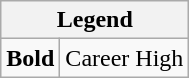<table class="wikitable">
<tr>
<th colspan="2">Legend</th>
</tr>
<tr>
<td><strong>Bold</strong></td>
<td>Career High</td>
</tr>
</table>
